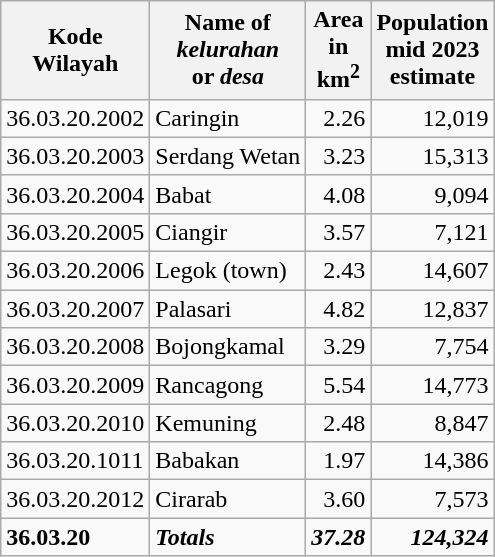<table class="wikitable">
<tr>
<th>Kode <br>Wilayah</th>
<th>Name of<br><em>kelurahan</em> <br>or <em>desa</em></th>
<th>Area <br>in <br>km<sup>2</sup></th>
<th>Population<br>mid 2023<br>estimate</th>
</tr>
<tr>
<td>36.03.20.2002</td>
<td>Caringin</td>
<td align="right">2.26</td>
<td align="right">12,019</td>
</tr>
<tr>
<td>36.03.20.2003</td>
<td>Serdang Wetan</td>
<td align="right">3.23</td>
<td align="right">15,313</td>
</tr>
<tr>
<td>36.03.20.2004</td>
<td>Babat</td>
<td align="right">4.08</td>
<td align="right">9,094</td>
</tr>
<tr>
<td>36.03.20.2005</td>
<td>Ciangir</td>
<td align="right">3.57</td>
<td align="right">7,121</td>
</tr>
<tr>
<td>36.03.20.2006</td>
<td>Legok (town)</td>
<td align="right">2.43</td>
<td align="right">14,607</td>
</tr>
<tr>
<td>36.03.20.2007</td>
<td>Palasari</td>
<td align="right">4.82</td>
<td align="right">12,837</td>
</tr>
<tr>
<td>36.03.20.2008</td>
<td>Bojongkamal</td>
<td align="right">3.29</td>
<td align="right">7,754</td>
</tr>
<tr>
<td>36.03.20.2009</td>
<td>Rancagong</td>
<td align="right">5.54</td>
<td align="right">14,773</td>
</tr>
<tr>
<td>36.03.20.2010</td>
<td>Kemuning</td>
<td align="right">2.48</td>
<td align="right">8,847</td>
</tr>
<tr>
<td>36.03.20.1011</td>
<td>Babakan</td>
<td align="right">1.97</td>
<td align="right">14,386</td>
</tr>
<tr>
<td>36.03.20.2012</td>
<td>Cirarab</td>
<td align="right">3.60</td>
<td align="right">7,573</td>
</tr>
<tr>
<td><strong>36.03.20</strong></td>
<td><strong><em>Totals</em></strong></td>
<td align="right"><strong><em>37.28</em></strong></td>
<td align="right"><strong><em>124,324</em></strong></td>
</tr>
</table>
